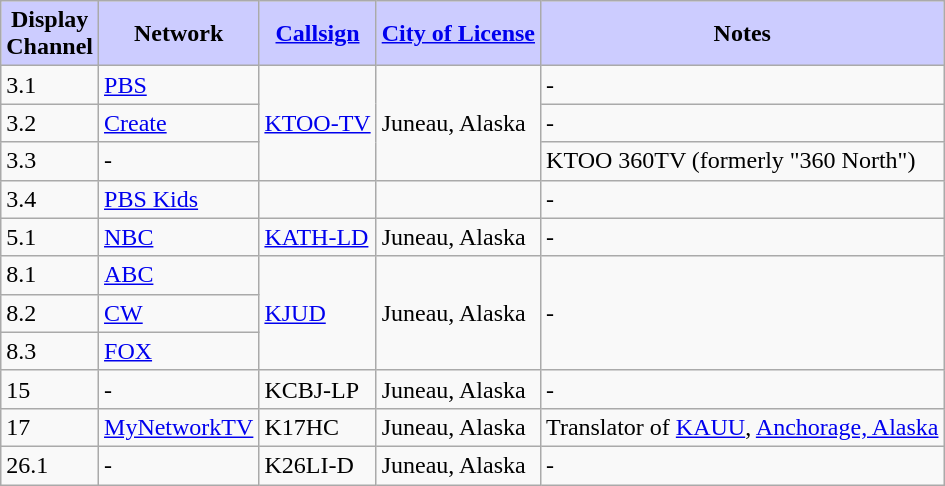<table class="wikitable" border="1">
<tr>
<th style="background:#ccccff;"><strong>Display<br>Channel</strong></th>
<th style="background:#ccccff;"><strong>Network</strong></th>
<th style="background:#ccccff;"><strong><a href='#'>Callsign</a></strong></th>
<th style="background:#ccccff;"><strong><a href='#'>City of License</a></strong></th>
<th style="background:#ccccff;"><strong>Notes</strong></th>
</tr>
<tr>
<td rowspan=1>3.1</td>
<td rowspan=1><a href='#'>PBS</a></td>
<td rowspan="3"><a href='#'>KTOO-TV</a></td>
<td rowspan="3">Juneau, Alaska</td>
<td rowspan=1>-</td>
</tr>
<tr>
<td>3.2</td>
<td><a href='#'>Create</a></td>
<td>-</td>
</tr>
<tr>
<td>3.3</td>
<td>-</td>
<td>KTOO 360TV (formerly "360 North")</td>
</tr>
<tr>
<td>3.4</td>
<td><a href='#'>PBS Kids</a></td>
<td></td>
<td></td>
<td>-</td>
</tr>
<tr>
<td>5.1</td>
<td><a href='#'>NBC</a></td>
<td><a href='#'>KATH-LD</a></td>
<td>Juneau, Alaska</td>
<td>-</td>
</tr>
<tr>
<td rowspan=1>8.1</td>
<td rowspan=1><a href='#'>ABC</a></td>
<td rowspan=3><a href='#'>KJUD</a></td>
<td rowspan=3>Juneau, Alaska</td>
<td rowspan=3>-</td>
</tr>
<tr>
<td>8.2</td>
<td><a href='#'>CW</a></td>
</tr>
<tr>
<td>8.3</td>
<td><a href='#'>FOX</a></td>
</tr>
<tr>
<td>15</td>
<td>-</td>
<td>KCBJ-LP</td>
<td>Juneau, Alaska</td>
<td>-</td>
</tr>
<tr>
<td>17</td>
<td><a href='#'>MyNetworkTV</a></td>
<td>K17HC</td>
<td>Juneau, Alaska</td>
<td>Translator of <a href='#'>KAUU</a>, <a href='#'>Anchorage, Alaska</a></td>
</tr>
<tr>
<td>26.1</td>
<td>-</td>
<td>K26LI-D</td>
<td>Juneau, Alaska</td>
<td>-</td>
</tr>
</table>
